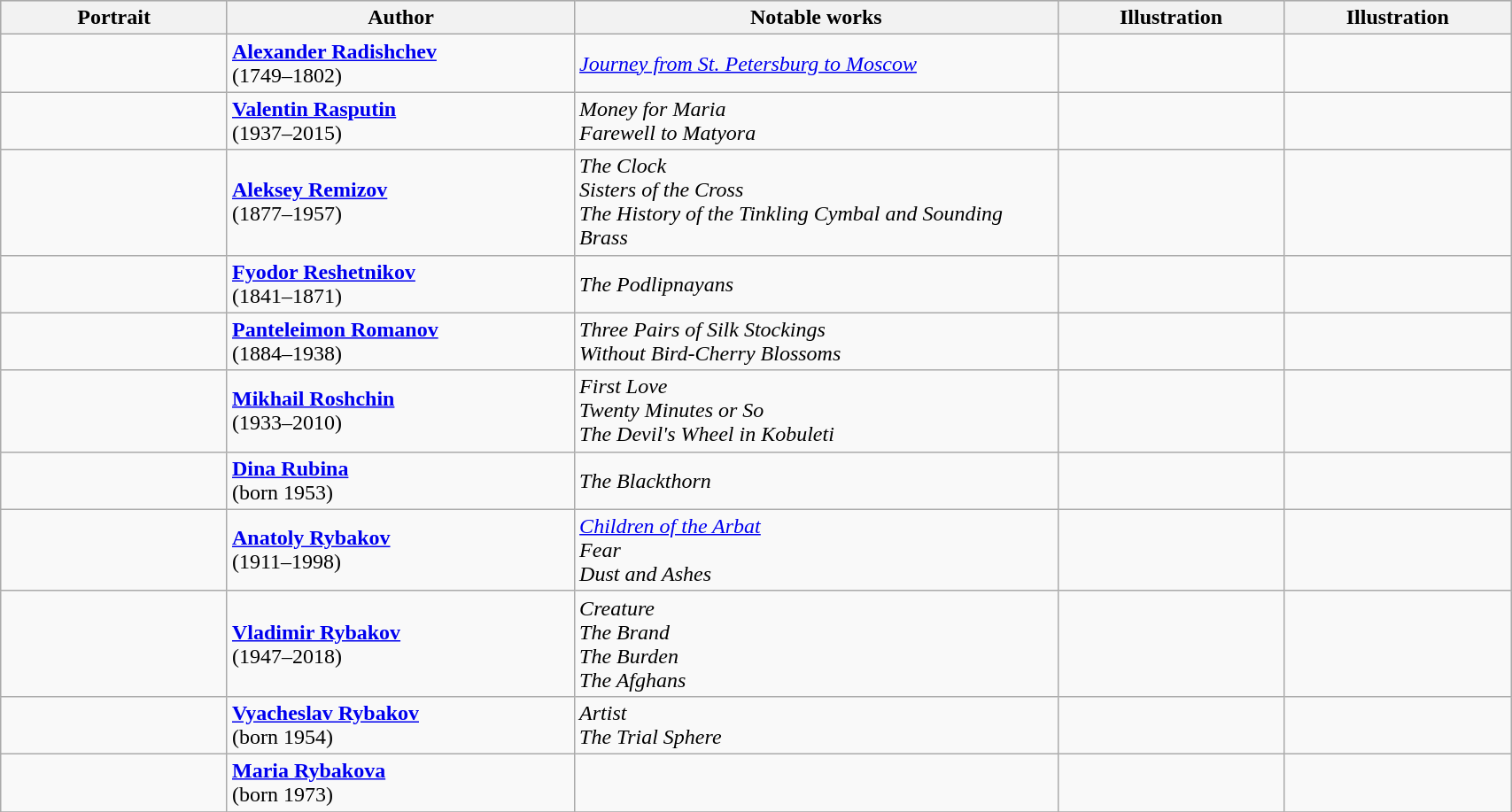<table class="wikitable" style="width:90%;">
<tr bgcolor="#cccccc">
<th width=15%>Portrait</th>
<th width=23%>Author</th>
<th width=32%>Notable works</th>
<th width=15%>Illustration</th>
<th width=15%>Illustration</th>
</tr>
<tr>
<td align=center></td>
<td><strong><a href='#'>Alexander Radishchev</a></strong><br>(1749–1802)</td>
<td><em><a href='#'>Journey from St. Petersburg to Moscow</a></em></td>
<td align=center></td>
<td align=center></td>
</tr>
<tr>
<td align=center></td>
<td><strong><a href='#'>Valentin Rasputin</a></strong><br>(1937–2015)</td>
<td><em>Money for Maria</em><br><em>Farewell to Matyora</em></td>
<td align=center></td>
<td align=center></td>
</tr>
<tr>
<td align=center></td>
<td><strong><a href='#'>Aleksey Remizov</a></strong><br>(1877–1957)</td>
<td><em>The Clock</em><br><em>Sisters of the Cross</em><br><em>The History of the Tinkling Cymbal and Sounding Brass</em></td>
<td align=center></td>
<td align=center></td>
</tr>
<tr>
<td align=center></td>
<td><strong><a href='#'>Fyodor Reshetnikov</a></strong><br>(1841–1871)</td>
<td><em>The Podlipnayans</em></td>
<td align=center></td>
<td align=center></td>
</tr>
<tr>
<td align=center></td>
<td><strong><a href='#'>Panteleimon Romanov</a></strong><br>(1884–1938)</td>
<td><em>Three Pairs of Silk Stockings</em><br><em>Without Bird-Cherry Blossoms</em></td>
<td align=center></td>
<td align=center></td>
</tr>
<tr>
<td align=center></td>
<td><strong><a href='#'>Mikhail Roshchin</a></strong><br>(1933–2010)</td>
<td><em>First Love</em><br><em>Twenty Minutes or So</em><br><em>The Devil's Wheel in Kobuleti</em></td>
<td align=center></td>
<td align=center></td>
</tr>
<tr>
<td align=center></td>
<td><strong><a href='#'>Dina Rubina</a></strong><br>(born 1953)</td>
<td><em>The Blackthorn</em></td>
<td align=center></td>
<td align=center></td>
</tr>
<tr>
<td align=center></td>
<td><strong><a href='#'>Anatoly Rybakov</a></strong><br>(1911–1998)</td>
<td><em><a href='#'>Children of the Arbat</a></em><br><em>Fear</em><br><em>Dust and Ashes</em></td>
<td align=center></td>
<td align=center></td>
</tr>
<tr>
<td align=center></td>
<td><strong><a href='#'>Vladimir Rybakov</a></strong><br>(1947–2018)</td>
<td><em>Creature</em><br><em>The Brand</em><br><em>The Burden</em><br><em>The Afghans</em></td>
<td align=center></td>
<td align=center></td>
</tr>
<tr>
<td align=center></td>
<td><strong><a href='#'>Vyacheslav Rybakov</a></strong><br>(born 1954)</td>
<td><em>Artist</em><br><em>The Trial Sphere</em></td>
<td align=center></td>
<td align=center></td>
</tr>
<tr>
<td align=center></td>
<td><strong><a href='#'>Maria Rybakova</a></strong><br>(born 1973)</td>
<td></td>
<td align=center></td>
<td align=center></td>
</tr>
<tr>
</tr>
</table>
